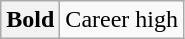<table class="wikitable">
<tr>
<th>Bold</th>
<td>Career high</td>
</tr>
</table>
